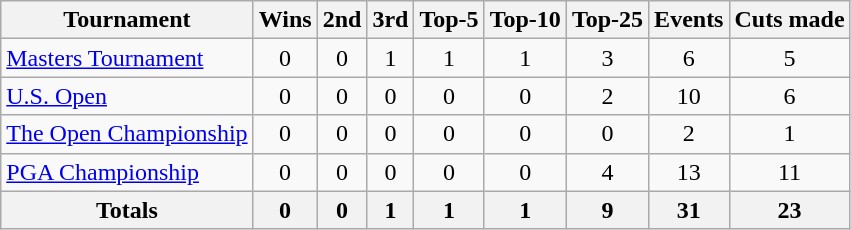<table class=wikitable style=text-align:center>
<tr>
<th>Tournament</th>
<th>Wins</th>
<th>2nd</th>
<th>3rd</th>
<th>Top-5</th>
<th>Top-10</th>
<th>Top-25</th>
<th>Events</th>
<th>Cuts made</th>
</tr>
<tr>
<td align=left><a href='#'>Masters Tournament</a></td>
<td>0</td>
<td>0</td>
<td>1</td>
<td>1</td>
<td>1</td>
<td>3</td>
<td>6</td>
<td>5</td>
</tr>
<tr>
<td align=left><a href='#'>U.S. Open</a></td>
<td>0</td>
<td>0</td>
<td>0</td>
<td>0</td>
<td>0</td>
<td>2</td>
<td>10</td>
<td>6</td>
</tr>
<tr>
<td align=left><a href='#'>The Open Championship</a></td>
<td>0</td>
<td>0</td>
<td>0</td>
<td>0</td>
<td>0</td>
<td>0</td>
<td>2</td>
<td>1</td>
</tr>
<tr>
<td align=left><a href='#'>PGA Championship</a></td>
<td>0</td>
<td>0</td>
<td>0</td>
<td>0</td>
<td>0</td>
<td>4</td>
<td>13</td>
<td>11</td>
</tr>
<tr>
<th>Totals</th>
<th>0</th>
<th>0</th>
<th>1</th>
<th>1</th>
<th>1</th>
<th>9</th>
<th>31</th>
<th>23</th>
</tr>
</table>
